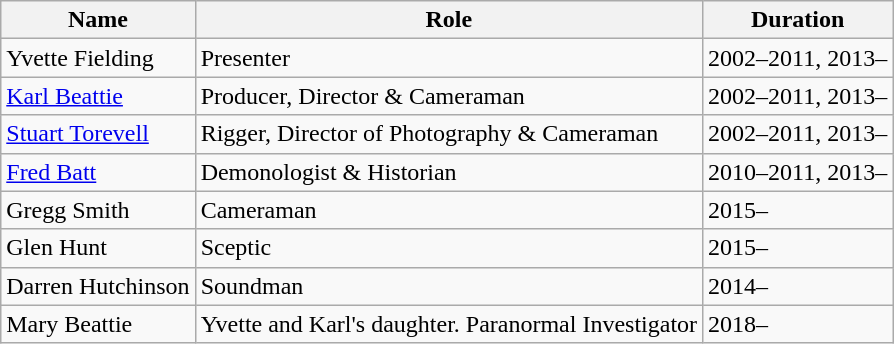<table class="wikitable">
<tr>
<th>Name</th>
<th>Role</th>
<th>Duration</th>
</tr>
<tr>
<td>Yvette Fielding</td>
<td>Presenter</td>
<td>2002–2011, 2013–</td>
</tr>
<tr>
<td><a href='#'>Karl Beattie</a></td>
<td>Producer, Director & Cameraman</td>
<td>2002–2011, 2013–</td>
</tr>
<tr>
<td><a href='#'>Stuart Torevell</a></td>
<td>Rigger, Director of Photography & Cameraman</td>
<td>2002–2011, 2013–</td>
</tr>
<tr>
<td><a href='#'>Fred Batt</a></td>
<td>Demonologist & Historian</td>
<td>2010–2011, 2013–</td>
</tr>
<tr>
<td>Gregg Smith</td>
<td>Cameraman</td>
<td>2015–</td>
</tr>
<tr>
<td>Glen Hunt</td>
<td>Sceptic</td>
<td>2015–</td>
</tr>
<tr>
<td>Darren Hutchinson</td>
<td>Soundman</td>
<td>2014–</td>
</tr>
<tr>
<td>Mary Beattie</td>
<td>Yvette and Karl's daughter. Paranormal Investigator</td>
<td>2018–</td>
</tr>
</table>
